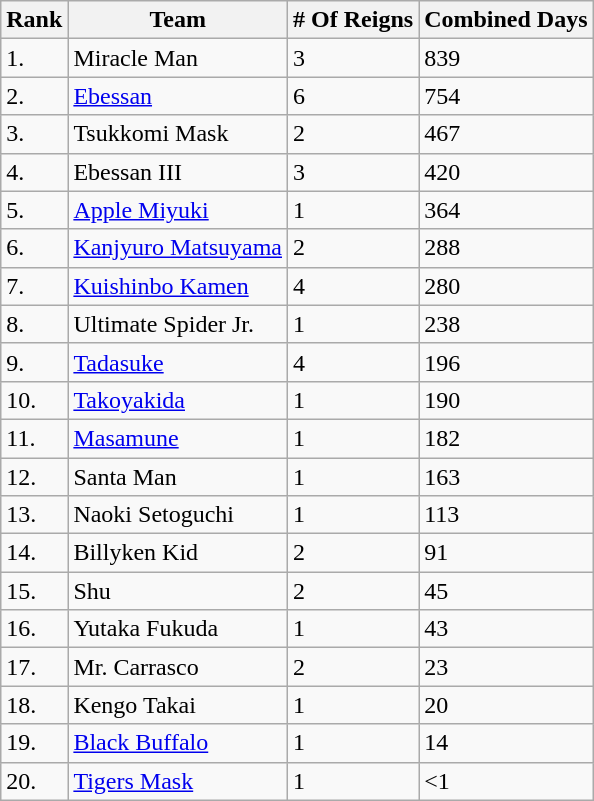<table class="wikitable sortable">
<tr>
<th>Rank</th>
<th>Team</th>
<th># Of Reigns</th>
<th>Combined Days</th>
</tr>
<tr>
<td>1.</td>
<td>Miracle Man</td>
<td>3</td>
<td>839</td>
</tr>
<tr>
<td>2.</td>
<td><a href='#'>Ebessan</a></td>
<td>6</td>
<td>754</td>
</tr>
<tr>
<td>3.</td>
<td>Tsukkomi Mask</td>
<td>2</td>
<td>467</td>
</tr>
<tr>
<td>4.</td>
<td>Ebessan III</td>
<td>3</td>
<td>420</td>
</tr>
<tr>
<td>5.</td>
<td><a href='#'>Apple Miyuki</a></td>
<td>1</td>
<td>364</td>
</tr>
<tr>
<td>6.</td>
<td><a href='#'>Kanjyuro Matsuyama</a></td>
<td>2</td>
<td>288</td>
</tr>
<tr>
<td>7.</td>
<td><a href='#'>Kuishinbo Kamen</a></td>
<td>4</td>
<td>280</td>
</tr>
<tr>
<td>8.</td>
<td>Ultimate Spider Jr.</td>
<td>1</td>
<td>238</td>
</tr>
<tr>
<td>9.</td>
<td><a href='#'>Tadasuke</a></td>
<td>4</td>
<td>196</td>
</tr>
<tr>
<td>10.</td>
<td><a href='#'>Takoyakida</a></td>
<td>1</td>
<td>190</td>
</tr>
<tr>
<td>11.</td>
<td><a href='#'>Masamune</a></td>
<td>1</td>
<td>182</td>
</tr>
<tr>
<td>12.</td>
<td>Santa Man</td>
<td>1</td>
<td>163</td>
</tr>
<tr>
<td>13.</td>
<td>Naoki Setoguchi</td>
<td>1</td>
<td>113</td>
</tr>
<tr>
<td>14.</td>
<td>Billyken Kid</td>
<td>2</td>
<td>91</td>
</tr>
<tr>
<td>15.</td>
<td>Shu</td>
<td>2</td>
<td>45</td>
</tr>
<tr>
<td>16.</td>
<td>Yutaka Fukuda</td>
<td>1</td>
<td>43</td>
</tr>
<tr>
<td>17.</td>
<td>Mr. Carrasco</td>
<td>2</td>
<td>23</td>
</tr>
<tr>
<td>18.</td>
<td>Kengo Takai</td>
<td>1</td>
<td>20</td>
</tr>
<tr>
<td>19.</td>
<td><a href='#'>Black Buffalo</a></td>
<td>1</td>
<td>14</td>
</tr>
<tr>
<td>20.</td>
<td><a href='#'>Tigers Mask</a></td>
<td>1</td>
<td><1</td>
</tr>
</table>
